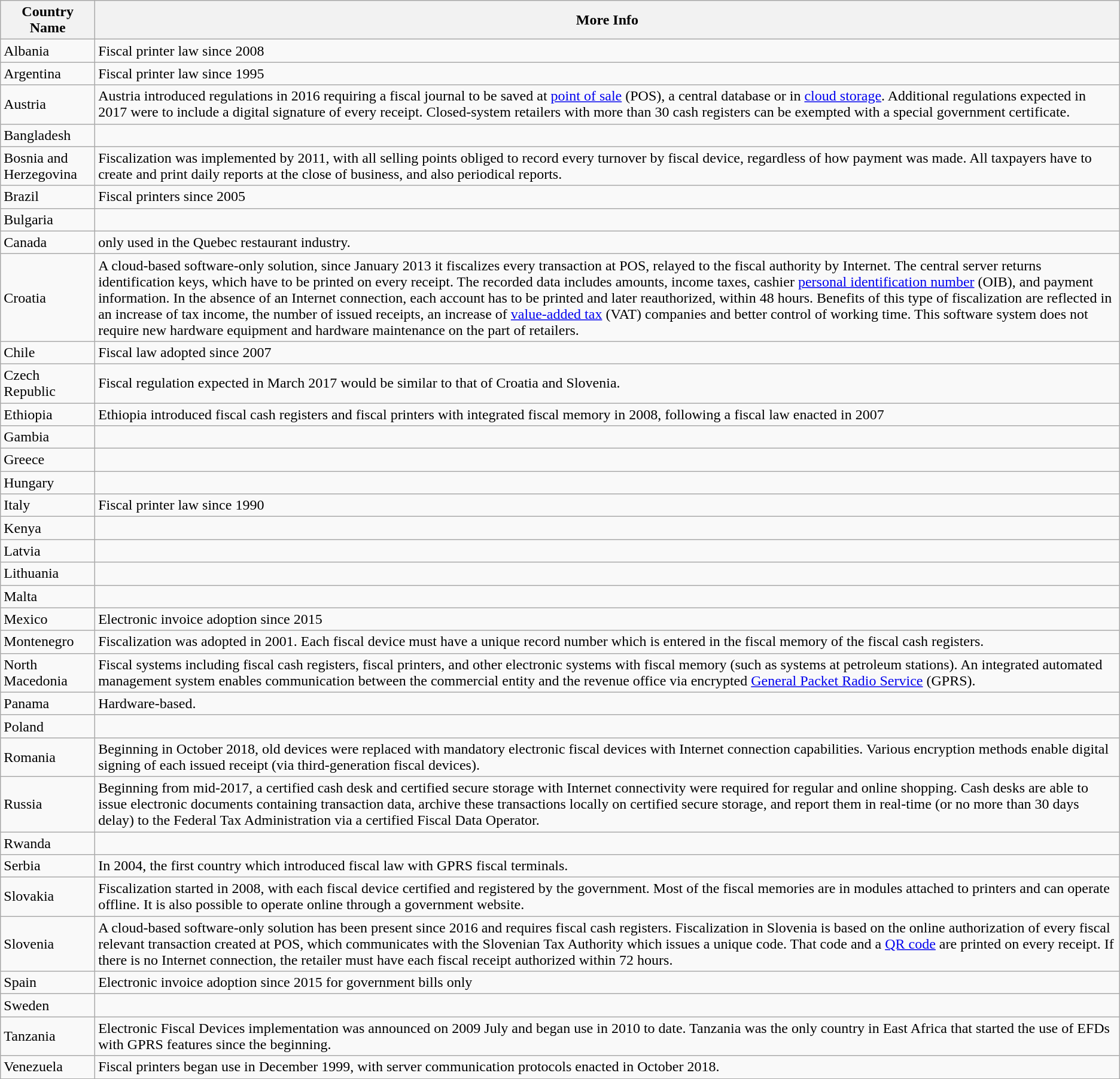<table class="wikitable sortable">
<tr>
<th>Country Name</th>
<th>More Info</th>
</tr>
<tr>
<td>Albania</td>
<td>Fiscal printer law since 2008</td>
</tr>
<tr>
<td>Argentina</td>
<td>Fiscal printer law since 1995</td>
</tr>
<tr>
<td>Austria</td>
<td>Austria introduced regulations in 2016 requiring a fiscal journal to be saved at <a href='#'>point of sale</a> (POS), a central database or in <a href='#'>cloud storage</a>. Additional regulations expected in 2017 were to include a digital signature of every receipt. Closed-system retailers with more than 30 cash registers can be exempted with a special government certificate.</td>
</tr>
<tr>
<td>Bangladesh</td>
<td></td>
</tr>
<tr>
<td>Bosnia and Herzegovina</td>
<td>Fiscalization was implemented by 2011, with all selling points obliged to record every turnover by fiscal device, regardless of how payment was made. All taxpayers have to create and print daily reports at the close of business, and also periodical reports.</td>
</tr>
<tr>
<td>Brazil</td>
<td>Fiscal printers since 2005</td>
</tr>
<tr>
<td>Bulgaria</td>
<td></td>
</tr>
<tr>
<td>Canada</td>
<td> only used in the Quebec restaurant industry.</td>
</tr>
<tr>
<td>Croatia</td>
<td>A cloud-based software-only solution, since January 2013 it fiscalizes every transaction at POS, relayed to the fiscal authority by Internet. The central server returns identification keys, which have to be printed on every receipt. The recorded data includes amounts, income taxes, cashier <a href='#'>personal identification number</a> (OIB), and payment information. In the absence of an Internet connection, each account has to be printed and later reauthorized, within 48 hours. Benefits of this type of fiscalization are reflected in an increase of tax income, the number of issued receipts, an increase of <a href='#'>value-added tax</a> (VAT) companies and better control of working time. This software system does not require new hardware equipment and hardware maintenance on the part of retailers.</td>
</tr>
<tr>
<td>Chile</td>
<td>Fiscal law adopted since 2007</td>
</tr>
<tr>
<td>Czech Republic</td>
<td>Fiscal regulation expected in March 2017 would be similar to that of Croatia and Slovenia.</td>
</tr>
<tr>
<td>Ethiopia</td>
<td>Ethiopia introduced fiscal cash registers and fiscal printers with integrated fiscal memory in 2008, following a fiscal law enacted in 2007</td>
</tr>
<tr>
<td>Gambia</td>
<td></td>
</tr>
<tr>
<td>Greece</td>
<td></td>
</tr>
<tr>
<td>Hungary</td>
<td></td>
</tr>
<tr>
<td>Italy</td>
<td>Fiscal printer law since 1990</td>
</tr>
<tr>
<td>Kenya</td>
<td></td>
</tr>
<tr>
<td>Latvia</td>
<td></td>
</tr>
<tr>
<td>Lithuania</td>
<td></td>
</tr>
<tr>
<td>Malta</td>
<td></td>
</tr>
<tr>
<td>Mexico</td>
<td>Electronic invoice adoption since 2015</td>
</tr>
<tr>
<td>Montenegro</td>
<td>Fiscalization was adopted in 2001. Each fiscal device must have a unique record number which is entered in the fiscal memory of the fiscal cash registers.</td>
</tr>
<tr>
<td>North Macedonia</td>
<td>Fiscal systems including fiscal cash registers, fiscal printers, and other electronic systems with fiscal memory (such as systems at petroleum stations). An integrated automated management system enables communication between the commercial entity and the revenue office via encrypted <a href='#'>General Packet Radio Service</a> (GPRS).</td>
</tr>
<tr>
<td>Panama</td>
<td>Hardware-based.</td>
</tr>
<tr>
<td>Poland</td>
<td></td>
</tr>
<tr>
<td>Romania</td>
<td>Beginning in October 2018, old devices were replaced with mandatory electronic fiscal devices with Internet connection capabilities. Various encryption methods enable digital signing of each issued receipt (via third-generation fiscal devices).</td>
</tr>
<tr>
<td>Russia</td>
<td>Beginning from mid-2017, a certified cash desk and certified secure storage with Internet connectivity were required for regular and online shopping. Cash desks are able to issue electronic documents containing transaction data, archive these transactions locally on certified secure storage, and report them in real-time (or no more than 30 days delay) to the Federal Tax Administration via a certified Fiscal Data Operator.</td>
</tr>
<tr>
<td>Rwanda</td>
<td></td>
</tr>
<tr>
<td>Serbia</td>
<td>In 2004, the first country which introduced fiscal law with GPRS fiscal terminals.</td>
</tr>
<tr>
<td>Slovakia</td>
<td>Fiscalization started in 2008, with each fiscal device certified and registered by the government. Most of the fiscal memories are in modules attached to printers and can operate offline. It is also possible to operate online through a government website.</td>
</tr>
<tr>
<td>Slovenia</td>
<td>A cloud-based software-only solution has been present since 2016 and requires fiscal cash registers. Fiscalization in Slovenia is based on the online authorization of every fiscal relevant transaction created at POS, which communicates with the Slovenian Tax Authority which issues a unique code. That code and a <a href='#'>QR code</a> are printed on every receipt. If there is no Internet connection, the retailer must have each fiscal receipt authorized within 72 hours.</td>
</tr>
<tr>
<td>Spain</td>
<td>Electronic invoice adoption since 2015 for government bills only</td>
</tr>
<tr>
<td>Sweden</td>
<td></td>
</tr>
<tr>
<td>Tanzania</td>
<td>Electronic Fiscal Devices implementation was announced on 2009 July and began use in 2010 to date. Tanzania was the only country in East Africa that started the use of EFDs with GPRS features since the beginning.</td>
</tr>
<tr>
<td>Venezuela</td>
<td>Fiscal printers began use in December 1999, with server communication protocols enacted in October 2018.</td>
</tr>
</table>
